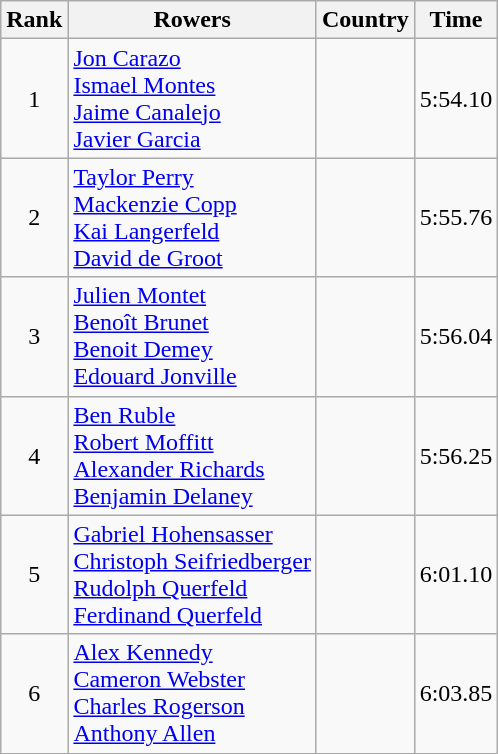<table class="wikitable" style="text-align:center">
<tr>
<th>Rank</th>
<th>Rowers</th>
<th>Country</th>
<th>Time</th>
</tr>
<tr>
<td>1</td>
<td align="left"><a href='#'>Jon Carazo</a><br><a href='#'>Ismael Montes</a><br><a href='#'>Jaime Canalejo</a><br><a href='#'>Javier Garcia</a></td>
<td align="left"></td>
<td>5:54.10</td>
</tr>
<tr>
<td>2</td>
<td align="left"><a href='#'>Taylor Perry</a><br><a href='#'>Mackenzie Copp</a><br><a href='#'>Kai Langerfeld</a><br><a href='#'>David de Groot</a></td>
<td align="left"></td>
<td>5:55.76</td>
</tr>
<tr>
<td>3</td>
<td align="left"><a href='#'>Julien Montet</a><br><a href='#'>Benoît Brunet</a><br><a href='#'>Benoit Demey</a><br><a href='#'>Edouard Jonville</a></td>
<td align="left"></td>
<td>5:56.04</td>
</tr>
<tr>
<td>4</td>
<td align="left"><a href='#'>Ben Ruble</a><br><a href='#'>Robert Moffitt</a><br><a href='#'>Alexander Richards</a><br><a href='#'>Benjamin Delaney</a></td>
<td align="left"></td>
<td>5:56.25</td>
</tr>
<tr>
<td>5</td>
<td align="left"><a href='#'>Gabriel Hohensasser</a><br><a href='#'>Christoph Seifriedberger</a><br><a href='#'>Rudolph Querfeld</a><br><a href='#'>Ferdinand Querfeld</a></td>
<td align="left"></td>
<td>6:01.10</td>
</tr>
<tr>
<td>6</td>
<td align="left"><a href='#'>Alex Kennedy</a><br><a href='#'>Cameron Webster</a><br><a href='#'>Charles Rogerson</a><br><a href='#'>Anthony Allen</a></td>
<td align="left"></td>
<td>6:03.85</td>
</tr>
</table>
